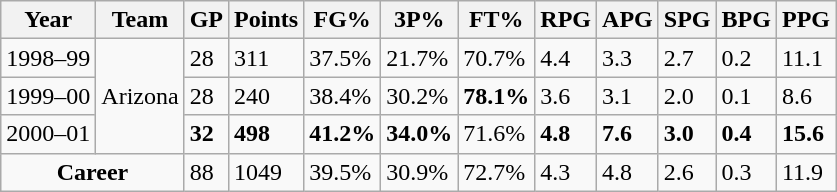<table class="wikitable sortable">
<tr>
<th>Year</th>
<th>Team</th>
<th>GP</th>
<th>Points</th>
<th>FG%</th>
<th>3P%</th>
<th>FT%</th>
<th>RPG</th>
<th>APG</th>
<th>SPG</th>
<th>BPG</th>
<th>PPG</th>
</tr>
<tr>
<td>1998–99</td>
<td rowspan=3>Arizona</td>
<td>28</td>
<td>311</td>
<td>37.5%</td>
<td>21.7%</td>
<td>70.7%</td>
<td>4.4</td>
<td>3.3</td>
<td>2.7</td>
<td>0.2</td>
<td>11.1</td>
</tr>
<tr>
<td>1999–00</td>
<td>28</td>
<td>240</td>
<td>38.4%</td>
<td>30.2%</td>
<td><strong>78.1%</strong></td>
<td>3.6</td>
<td>3.1</td>
<td>2.0</td>
<td>0.1</td>
<td>8.6</td>
</tr>
<tr>
<td>2000–01</td>
<td><strong>32</strong></td>
<td><strong>498</strong></td>
<td><strong>41.2%</strong></td>
<td><strong>34.0%</strong></td>
<td>71.6%</td>
<td><strong>4.8</strong></td>
<td><strong>7.6</strong></td>
<td><strong>3.0</strong></td>
<td><strong>0.4</strong></td>
<td><strong>15.6</strong></td>
</tr>
<tr class="sortbottom">
<td align=center colspan=2><strong>Career</strong></td>
<td>88</td>
<td>1049</td>
<td>39.5%</td>
<td>30.9%</td>
<td>72.7%</td>
<td>4.3</td>
<td>4.8</td>
<td>2.6</td>
<td>0.3</td>
<td>11.9</td>
</tr>
</table>
